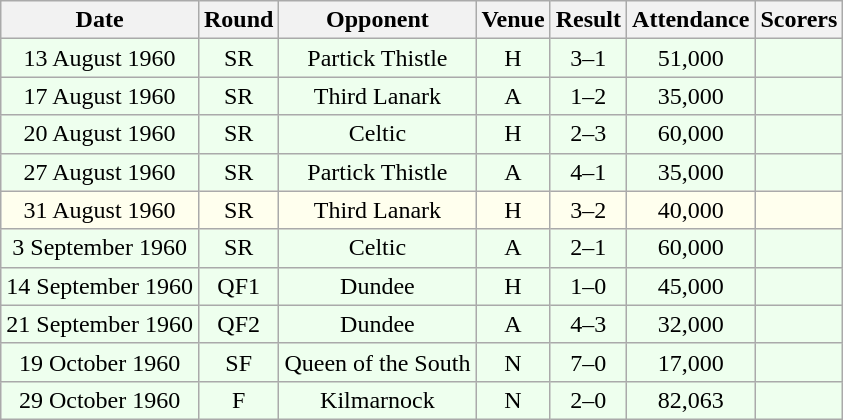<table class="wikitable sortable" style="font-size:100%; text-align:center">
<tr>
<th>Date</th>
<th>Round</th>
<th>Opponent</th>
<th>Venue</th>
<th>Result</th>
<th>Attendance</th>
<th>Scorers</th>
</tr>
<tr bgcolor = "#EEFFEE">
<td>13 August 1960</td>
<td>SR</td>
<td>Partick Thistle</td>
<td>H</td>
<td>3–1</td>
<td>51,000</td>
<td></td>
</tr>
<tr bgcolor = "#EEFFEE">
<td>17 August 1960</td>
<td>SR</td>
<td>Third Lanark</td>
<td>A</td>
<td>1–2</td>
<td>35,000</td>
<td></td>
</tr>
<tr bgcolor = "#EEFFEE">
<td>20 August 1960</td>
<td>SR</td>
<td>Celtic</td>
<td>H</td>
<td>2–3</td>
<td>60,000</td>
<td></td>
</tr>
<tr bgcolor = "#EEFFEE">
<td>27 August 1960</td>
<td>SR</td>
<td>Partick Thistle</td>
<td>A</td>
<td>4–1</td>
<td>35,000</td>
<td></td>
</tr>
<tr bgcolor = "#FFFFEE">
<td>31 August 1960</td>
<td>SR</td>
<td>Third Lanark</td>
<td>H</td>
<td>3–2</td>
<td>40,000</td>
<td></td>
</tr>
<tr bgcolor = "#EEFFEE">
<td>3 September 1960</td>
<td>SR</td>
<td>Celtic</td>
<td>A</td>
<td>2–1</td>
<td>60,000</td>
<td></td>
</tr>
<tr bgcolor = "#EEFFEE">
<td>14 September 1960</td>
<td>QF1</td>
<td>Dundee</td>
<td>H</td>
<td>1–0</td>
<td>45,000</td>
<td></td>
</tr>
<tr bgcolor = "#EEFFEE">
<td>21 September 1960</td>
<td>QF2</td>
<td>Dundee</td>
<td>A</td>
<td>4–3</td>
<td>32,000</td>
<td></td>
</tr>
<tr bgcolor = "#EEFFEE">
<td>19 October 1960</td>
<td>SF</td>
<td>Queen of the South</td>
<td>N</td>
<td>7–0</td>
<td>17,000</td>
<td></td>
</tr>
<tr bgcolor = "#EEFFEE">
<td>29 October 1960</td>
<td>F</td>
<td>Kilmarnock</td>
<td>N</td>
<td>2–0</td>
<td>82,063</td>
<td></td>
</tr>
</table>
